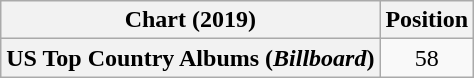<table class="wikitable plainrowheaders" style="text-align:center">
<tr>
<th scope="col">Chart (2019)</th>
<th scope="col">Position</th>
</tr>
<tr>
<th scope="row">US Top Country Albums (<em>Billboard</em>)</th>
<td>58</td>
</tr>
</table>
